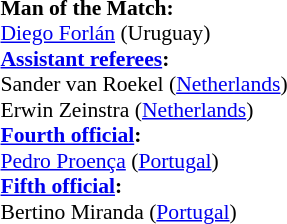<table width=50% style="font-size: 90%">
<tr>
<td><br><strong>Man of the Match:</strong>
<br><a href='#'>Diego Forlán</a> (Uruguay)<br><strong><a href='#'>Assistant referees</a>:</strong>
<br>Sander van Roekel (<a href='#'>Netherlands</a>)
<br>Erwin Zeinstra (<a href='#'>Netherlands</a>)
<br><strong><a href='#'>Fourth official</a>:</strong>
<br><a href='#'>Pedro Proença</a> (<a href='#'>Portugal</a>)
<br><strong><a href='#'>Fifth official</a>:</strong>
<br>Bertino Miranda (<a href='#'>Portugal</a>)</td>
</tr>
</table>
